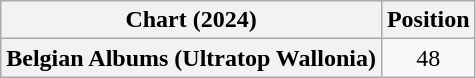<table class="wikitable plainrowheaders" style="text-align:center">
<tr>
<th scope="col">Chart (2024)</th>
<th scope="col">Position</th>
</tr>
<tr>
<th scope="row">Belgian Albums (Ultratop Wallonia)</th>
<td>48</td>
</tr>
</table>
